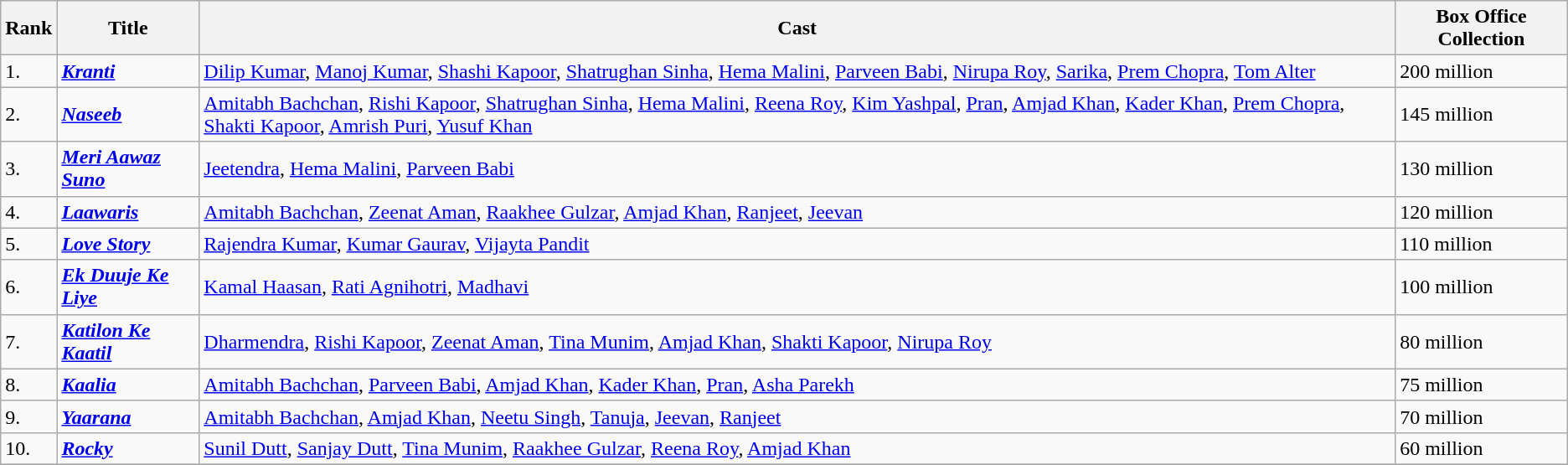<table class="wikitable">
<tr>
<th>Rank</th>
<th>Title</th>
<th>Cast</th>
<th>Box Office Collection</th>
</tr>
<tr>
<td>1.</td>
<td><strong><em><a href='#'>Kranti</a></em></strong></td>
<td><a href='#'>Dilip Kumar</a>, <a href='#'>Manoj Kumar</a>, <a href='#'>Shashi Kapoor</a>, <a href='#'>Shatrughan Sinha</a>, <a href='#'>Hema Malini</a>, <a href='#'>Parveen Babi</a>, <a href='#'>Nirupa Roy</a>, <a href='#'>Sarika</a>, <a href='#'>Prem Chopra</a>, <a href='#'>Tom Alter</a></td>
<td>200 million</td>
</tr>
<tr>
<td>2.</td>
<td><strong><em><a href='#'>Naseeb</a></em></strong></td>
<td><a href='#'>Amitabh Bachchan</a>, <a href='#'>Rishi Kapoor</a>, <a href='#'>Shatrughan Sinha</a>, <a href='#'>Hema Malini</a>, <a href='#'>Reena Roy</a>, <a href='#'>Kim Yashpal</a>, <a href='#'>Pran</a>, <a href='#'>Amjad Khan</a>, <a href='#'>Kader Khan</a>, <a href='#'>Prem Chopra</a>, <a href='#'>Shakti Kapoor</a>, <a href='#'>Amrish Puri</a>, <a href='#'>Yusuf Khan</a></td>
<td>145 million</td>
</tr>
<tr>
<td>3.</td>
<td><strong><em><a href='#'>Meri Aawaz Suno</a></em></strong></td>
<td><a href='#'>Jeetendra</a>, <a href='#'>Hema Malini</a>, <a href='#'>Parveen Babi</a></td>
<td>130 million</td>
</tr>
<tr>
<td>4.</td>
<td><strong><em><a href='#'>Laawaris</a></em></strong></td>
<td><a href='#'>Amitabh Bachchan</a>, <a href='#'>Zeenat Aman</a>, <a href='#'>Raakhee Gulzar</a>, <a href='#'>Amjad Khan</a>, <a href='#'>Ranjeet</a>, <a href='#'>Jeevan</a></td>
<td>120 million</td>
</tr>
<tr>
<td>5.</td>
<td><strong><em><a href='#'>Love Story</a></em></strong></td>
<td><a href='#'>Rajendra Kumar</a>, <a href='#'>Kumar Gaurav</a>, <a href='#'>Vijayta Pandit</a></td>
<td>110 million</td>
</tr>
<tr>
<td>6.</td>
<td><strong><em><a href='#'>Ek Duuje Ke Liye</a></em></strong></td>
<td><a href='#'>Kamal Haasan</a>, <a href='#'>Rati Agnihotri</a>, <a href='#'>Madhavi</a></td>
<td>100 million</td>
</tr>
<tr>
<td>7.</td>
<td><strong><em><a href='#'>Katilon Ke Kaatil</a></em></strong></td>
<td><a href='#'>Dharmendra</a>, <a href='#'>Rishi Kapoor</a>, <a href='#'>Zeenat Aman</a>, <a href='#'>Tina Munim</a>, <a href='#'>Amjad Khan</a>, <a href='#'>Shakti Kapoor</a>, <a href='#'>Nirupa Roy</a></td>
<td>80 million</td>
</tr>
<tr>
<td>8.</td>
<td><strong><em><a href='#'>Kaalia</a></em></strong></td>
<td><a href='#'>Amitabh Bachchan</a>, <a href='#'>Parveen Babi</a>, <a href='#'>Amjad Khan</a>, <a href='#'>Kader Khan</a>, <a href='#'>Pran</a>, <a href='#'>Asha Parekh</a></td>
<td>75 million</td>
</tr>
<tr>
<td>9.</td>
<td><strong><em><a href='#'>Yaarana</a></em></strong></td>
<td><a href='#'>Amitabh Bachchan</a>, <a href='#'>Amjad Khan</a>, <a href='#'>Neetu Singh</a>, <a href='#'>Tanuja</a>, <a href='#'>Jeevan</a>, <a href='#'>Ranjeet</a></td>
<td>70 million</td>
</tr>
<tr>
<td>10.</td>
<td><strong><em><a href='#'>Rocky</a></em></strong></td>
<td><a href='#'>Sunil Dutt</a>, <a href='#'>Sanjay Dutt</a>, <a href='#'>Tina Munim</a>, <a href='#'>Raakhee Gulzar</a>, <a href='#'>Reena Roy</a>, <a href='#'>Amjad Khan</a></td>
<td>60 million</td>
</tr>
<tr>
</tr>
</table>
